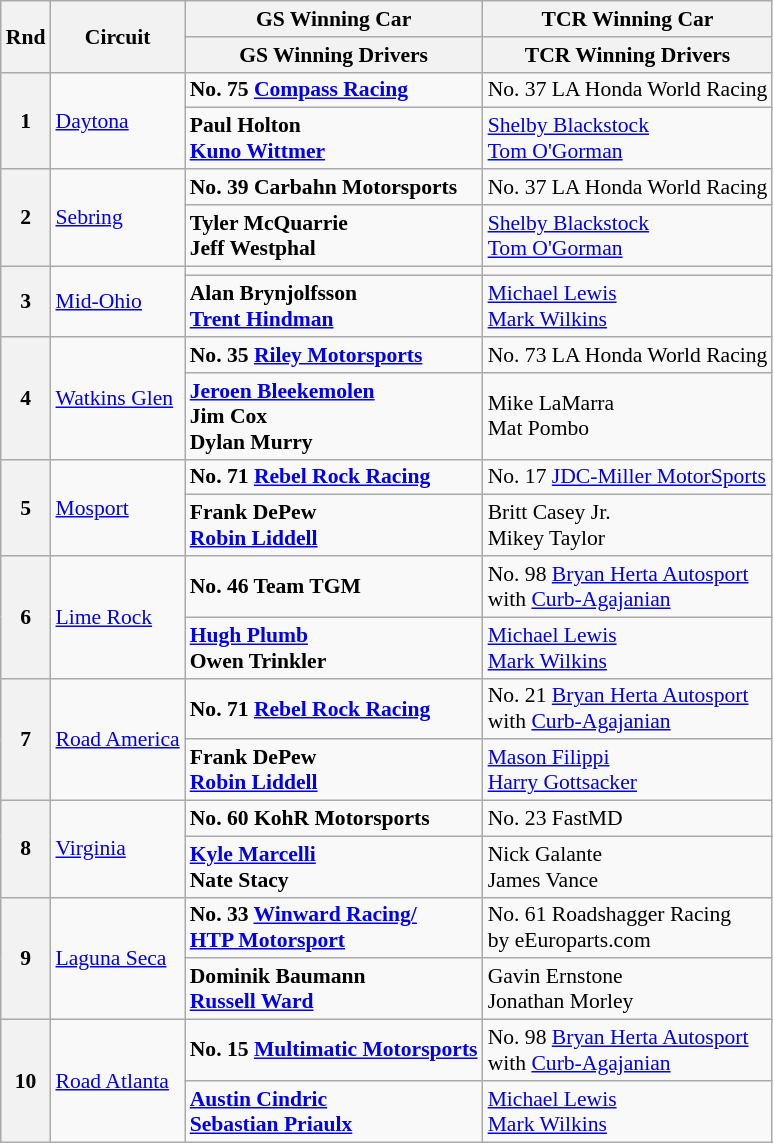<table class="wikitable" style="font-size: 90%;">
<tr>
<th rowspan=2>Rnd</th>
<th rowspan=2>Circuit</th>
<th>GS Winning Car</th>
<th>TCR Winning Car</th>
</tr>
<tr>
<th>GS Winning Drivers</th>
<th>TCR Winning Drivers</th>
</tr>
<tr>
<th rowspan=2>1</th>
<td rowspan=2> <a href='#'>Daytona</a></td>
<td><strong> No. 75 <a href='#'>Compass Racing</a></strong></td>
<td> No. 37 LA Honda World Racing</td>
</tr>
<tr>
<td><strong> Paul Holton<br> <a href='#'>Kuno Wittmer</a></strong></td>
<td> <a href='#'>Shelby Blackstock</a><br> <a href='#'>Tom O'Gorman</a></td>
</tr>
<tr>
<th rowspan=2>2</th>
<td rowspan=2> <a href='#'>Sebring</a></td>
<td><strong> No. 39 Carbahn Motorsports</strong></td>
<td> No. 37 LA Honda World Racing</td>
</tr>
<tr>
<td><strong> Tyler McQuarrie<br> Jeff Westphal</strong></td>
<td> <a href='#'>Shelby Blackstock</a><br> <a href='#'>Tom O'Gorman</a></td>
</tr>
<tr>
<th rowspan=2>3</th>
<td rowspan=2> <a href='#'>Mid-Ohio</a></td>
<td><strong></strong></td>
<td></td>
</tr>
<tr>
<td><strong> Alan Brynjolfsson<br> <a href='#'>Trent Hindman</a></strong></td>
<td> <a href='#'>Michael Lewis</a><br> <a href='#'>Mark Wilkins</a></td>
</tr>
<tr>
<th rowspan=2>4</th>
<td rowspan=2> <a href='#'>Watkins Glen</a></td>
<td><strong> No. 35 <a href='#'>Riley Motorsports</a></strong></td>
<td> No. 73 LA Honda World Racing</td>
</tr>
<tr>
<td><strong> <a href='#'>Jeroen Bleekemolen</a><br> Jim Cox<br> Dylan Murry</strong></td>
<td> Mike LaMarra<br> Mat Pombo</td>
</tr>
<tr>
<th rowspan=2>5</th>
<td rowspan=2> <a href='#'>Mosport</a></td>
<td><strong> No. 71 <a href='#'>Rebel Rock Racing</a></strong></td>
<td> No. 17 <a href='#'>JDC-Miller MotorSports</a></td>
</tr>
<tr>
<td><strong> Frank DePew<br> <a href='#'>Robin Liddell</a></strong></td>
<td> Britt Casey Jr.<br> Mikey Taylor</td>
</tr>
<tr>
<th rowspan=2>6</th>
<td rowspan=2> <a href='#'>Lime Rock</a></td>
<td><strong> No. 46 Team TGM</strong></td>
<td> No. 98 <a href='#'>Bryan Herta Autosport</a><br>with <a href='#'>Curb-Agajanian</a></td>
</tr>
<tr>
<td><strong> <a href='#'>Hugh Plumb</a><br> Owen Trinkler</strong></td>
<td> <a href='#'>Michael Lewis</a><br> <a href='#'>Mark Wilkins</a></td>
</tr>
<tr>
<th rowspan=2>7</th>
<td rowspan=2> <a href='#'>Road America</a></td>
<td><strong> No. 71 <a href='#'>Rebel Rock Racing</a></strong></td>
<td> No. 21 <a href='#'>Bryan Herta Autosport</a><br>with <a href='#'>Curb-Agajanian</a></td>
</tr>
<tr>
<td><strong> Frank DePew<br> <a href='#'>Robin Liddell</a></strong></td>
<td> <a href='#'>Mason Filippi</a><br> <a href='#'>Harry Gottsacker</a></td>
</tr>
<tr>
<th rowspan=2>8</th>
<td rowspan=2> <a href='#'>Virginia</a></td>
<td><strong> No. 60 KohR Motorsports</strong></td>
<td> No. 23 FastMD</td>
</tr>
<tr>
<td><strong> <a href='#'>Kyle Marcelli</a><br> Nate Stacy</strong></td>
<td> Nick Galante<br> James Vance</td>
</tr>
<tr>
<th rowspan=2>9</th>
<td rowspan=2> <a href='#'>Laguna Seca</a></td>
<td><strong> No. 33 <a href='#'>Winward Racing/<br>HTP Motorsport</a></strong></td>
<td> No. 61 Roadshagger Racing<br>by eEuroparts.com</td>
</tr>
<tr>
<td><strong> Dominik Baumann<br> <a href='#'>Russell Ward</a></strong></td>
<td> Gavin Ernstone<br> Jonathan Morley</td>
</tr>
<tr>
<th rowspan=2>10</th>
<td rowspan=2> <a href='#'>Road Atlanta</a></td>
<td><strong> No. 15 <a href='#'>Multimatic Motorsports</a></strong></td>
<td> No. 98 <a href='#'>Bryan Herta Autosport</a><br>with <a href='#'>Curb-Agajanian</a></td>
</tr>
<tr>
<td><strong> <a href='#'>Austin Cindric</a><br> <a href='#'>Sebastian Priaulx</a></strong></td>
<td> <a href='#'>Michael Lewis</a><br> <a href='#'>Mark Wilkins</a></td>
</tr>
</table>
